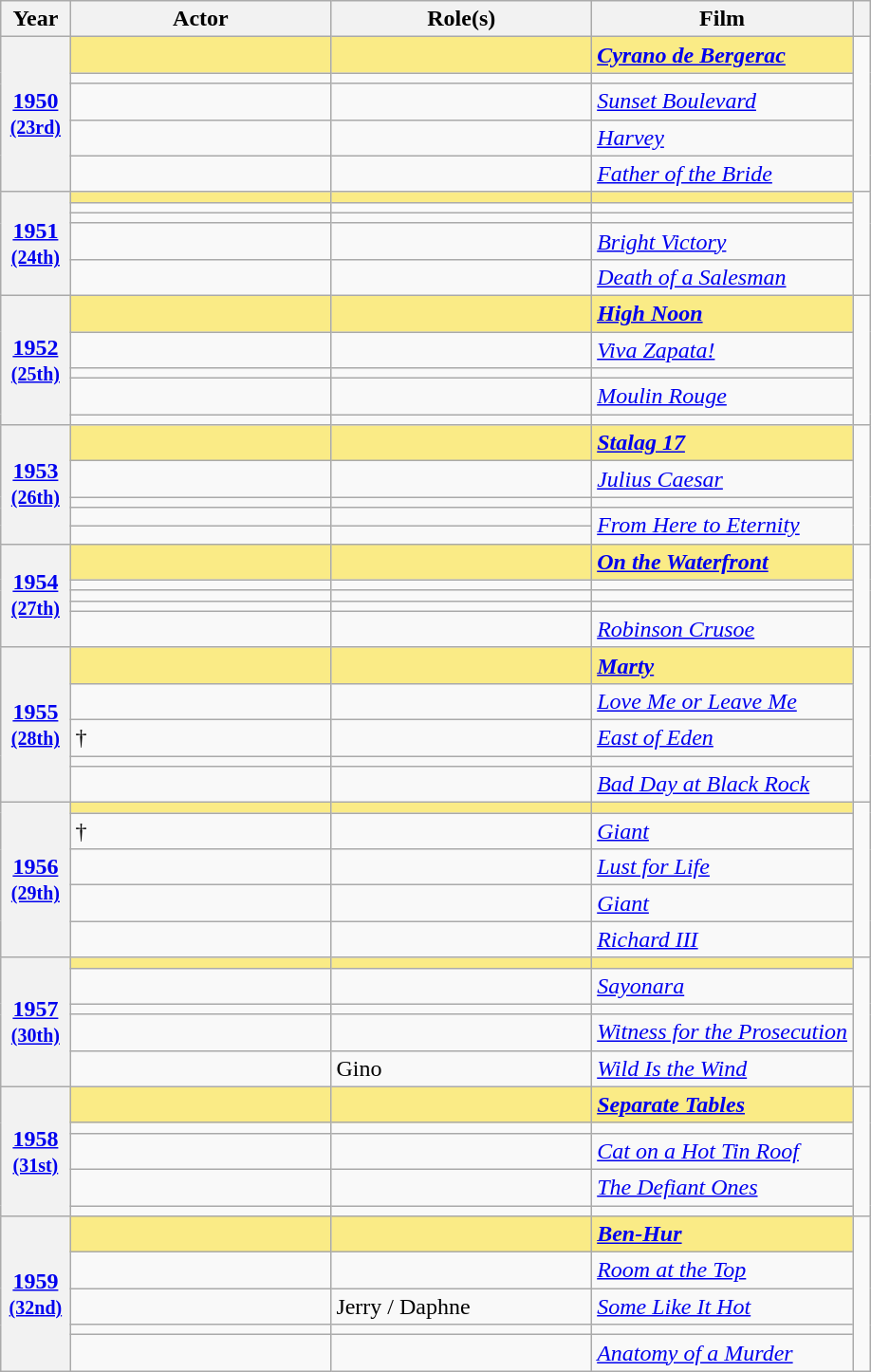<table class="wikitable sortable">
<tr>
<th scope="col" style="width:8%;">Year</th>
<th scope="col" style="width:30%;">Actor</th>
<th scope="col" style="width:30%;">Role(s)</th>
<th scope="col" style="width:30%;">Film</th>
<th scope="col" style="width:2%;" class="unsortable"></th>
</tr>
<tr>
<th scope="row" rowspan=5 style="text-align:center"><a href='#'>1950</a> <br><small><a href='#'>(23rd)</a> </small></th>
<td style="background:#FAEB86;"><strong> </strong></td>
<td style="background:#FAEB86;"><strong></strong></td>
<td style="background:#FAEB86;"><strong><em><a href='#'>Cyrano de Bergerac</a></em></strong></td>
<td rowspan=5></td>
</tr>
<tr>
<td></td>
<td></td>
<td></td>
</tr>
<tr>
<td></td>
<td></td>
<td><em><a href='#'>Sunset Boulevard</a></em></td>
</tr>
<tr>
<td></td>
<td></td>
<td><em><a href='#'>Harvey</a></em></td>
</tr>
<tr>
<td></td>
<td></td>
<td><em><a href='#'>Father of the Bride</a></em></td>
</tr>
<tr>
<th scope="row" rowspan=5 style="text-align:center"><a href='#'>1951</a> <br><small><a href='#'>(24th)</a> </small></th>
<td style="background:#FAEB86;"><strong> </strong></td>
<td style="background:#FAEB86;"><strong></strong></td>
<td style="background:#FAEB86;"><strong></strong></td>
<td rowspan=5></td>
</tr>
<tr>
<td></td>
<td></td>
<td></td>
</tr>
<tr>
<td></td>
<td></td>
<td></td>
</tr>
<tr>
<td></td>
<td></td>
<td><em><a href='#'>Bright Victory</a></em></td>
</tr>
<tr>
<td></td>
<td></td>
<td><em><a href='#'>Death of a Salesman</a></em></td>
</tr>
<tr>
<th scope="row" rowspan=5 style="text-align:center"><a href='#'>1952</a> <br><small><a href='#'>(25th)</a> </small></th>
<td style="background:#FAEB86;"><strong> </strong></td>
<td style="background:#FAEB86;"><strong></strong></td>
<td style="background:#FAEB86;"><strong><em><a href='#'>High Noon</a></em></strong></td>
<td rowspan=5></td>
</tr>
<tr>
<td></td>
<td></td>
<td><em><a href='#'>Viva Zapata!</a></em></td>
</tr>
<tr>
<td></td>
<td></td>
<td></td>
</tr>
<tr>
<td></td>
<td></td>
<td><em><a href='#'>Moulin Rouge</a></em></td>
</tr>
<tr>
<td></td>
<td></td>
<td></td>
</tr>
<tr>
<th scope="row" rowspan=5 style="text-align:center"><a href='#'>1953</a> <br><small><a href='#'>(26th)</a> </small></th>
<td style="background:#FAEB86;"><strong> </strong></td>
<td style="background:#FAEB86;"><strong></strong></td>
<td style="background:#FAEB86;"><strong><em><a href='#'>Stalag 17</a></em></strong></td>
<td rowspan=5></td>
</tr>
<tr>
<td></td>
<td></td>
<td><em><a href='#'>Julius Caesar</a></em></td>
</tr>
<tr>
<td></td>
<td></td>
<td></td>
</tr>
<tr>
<td></td>
<td></td>
<td rowspan="2"><em><a href='#'>From Here to Eternity</a></em></td>
</tr>
<tr>
<td></td>
<td></td>
</tr>
<tr>
<th scope="row" rowspan=5 style="text-align:center"><a href='#'>1954</a> <br><small><a href='#'>(27th)</a> </small></th>
<td style="background:#FAEB86;"><strong> </strong></td>
<td style="background:#FAEB86;"><strong></strong></td>
<td style="background:#FAEB86;"><strong><em><a href='#'>On the Waterfront</a></em></strong></td>
<td rowspan=5></td>
</tr>
<tr>
<td></td>
<td></td>
<td></td>
</tr>
<tr>
<td></td>
<td></td>
<td></td>
</tr>
<tr>
<td></td>
<td></td>
<td></td>
</tr>
<tr>
<td></td>
<td></td>
<td><em><a href='#'>Robinson Crusoe</a></em></td>
</tr>
<tr>
<th scope="row" rowspan=5 style="text-align:center"><a href='#'>1955</a> <br><small><a href='#'>(28th)</a> </small></th>
<td style="background:#FAEB86;"><strong> </strong></td>
<td style="background:#FAEB86;"><strong></strong></td>
<td style="background:#FAEB86;"><strong><em><a href='#'>Marty</a></em></strong></td>
<td rowspan=5></td>
</tr>
<tr>
<td></td>
<td></td>
<td><em><a href='#'>Love Me or Leave Me</a></em></td>
</tr>
<tr>
<td> †</td>
<td></td>
<td><em><a href='#'>East of Eden</a></em></td>
</tr>
<tr>
<td></td>
<td></td>
<td></td>
</tr>
<tr>
<td></td>
<td></td>
<td><em><a href='#'>Bad Day at Black Rock</a></em></td>
</tr>
<tr>
<th scope="row" rowspan=5 style="text-align:center"><a href='#'>1956</a> <br><small><a href='#'>(29th)</a> </small></th>
<td style="background:#FAEB86;"><strong> </strong></td>
<td style="background:#FAEB86;"><strong></strong></td>
<td style="background:#FAEB86;"><strong></strong></td>
<td rowspan=5></td>
</tr>
<tr>
<td> †</td>
<td></td>
<td><em><a href='#'>Giant</a></em></td>
</tr>
<tr>
<td></td>
<td></td>
<td><em><a href='#'>Lust for Life</a></em></td>
</tr>
<tr>
<td></td>
<td></td>
<td><em><a href='#'>Giant</a></em></td>
</tr>
<tr>
<td></td>
<td></td>
<td><em><a href='#'>Richard III</a></em></td>
</tr>
<tr>
<th scope="row" rowspan=5 style="text-align:center"><a href='#'>1957</a> <br><small><a href='#'>(30th)</a> </small></th>
<td style="background:#FAEB86;"><strong> </strong></td>
<td style="background:#FAEB86;"><strong></strong></td>
<td style="background:#FAEB86;"><strong></strong></td>
<td rowspan=5></td>
</tr>
<tr>
<td></td>
<td></td>
<td><em><a href='#'>Sayonara</a></em></td>
</tr>
<tr>
<td></td>
<td></td>
<td></td>
</tr>
<tr>
<td></td>
<td></td>
<td><em><a href='#'>Witness for the Prosecution</a></em></td>
</tr>
<tr>
<td></td>
<td>Gino</td>
<td><em><a href='#'>Wild Is the Wind</a></em></td>
</tr>
<tr>
<th scope="row" rowspan=5 style="text-align:center"><a href='#'>1958</a> <br><small><a href='#'>(31st)</a> </small></th>
<td style="background:#FAEB86;"><strong> </strong></td>
<td style="background:#FAEB86;"><strong></strong></td>
<td style="background:#FAEB86;"><strong><em><a href='#'>Separate Tables</a></em></strong></td>
<td rowspan=5></td>
</tr>
<tr>
<td></td>
<td></td>
<td></td>
</tr>
<tr>
<td></td>
<td></td>
<td><em><a href='#'>Cat on a Hot Tin Roof</a></em></td>
</tr>
<tr>
<td></td>
<td></td>
<td><em><a href='#'>The Defiant Ones</a></em></td>
</tr>
<tr>
<td></td>
<td></td>
<td></td>
</tr>
<tr>
<th scope="row" rowspan=5 style="text-align:center"><a href='#'>1959</a> <br><small><a href='#'>(32nd)</a> </small></th>
<td style="background:#FAEB86;"><strong> </strong></td>
<td style="background:#FAEB86;"><strong></strong></td>
<td style="background:#FAEB86;"><strong><em><a href='#'>Ben-Hur</a></em></strong></td>
<td rowspan=5></td>
</tr>
<tr>
<td></td>
<td></td>
<td><em><a href='#'>Room at the Top</a></em></td>
</tr>
<tr>
<td></td>
<td>Jerry / Daphne</td>
<td><em><a href='#'>Some Like It Hot</a></em></td>
</tr>
<tr>
<td></td>
<td></td>
<td></td>
</tr>
<tr>
<td></td>
<td></td>
<td><em><a href='#'>Anatomy of a Murder</a></em></td>
</tr>
</table>
